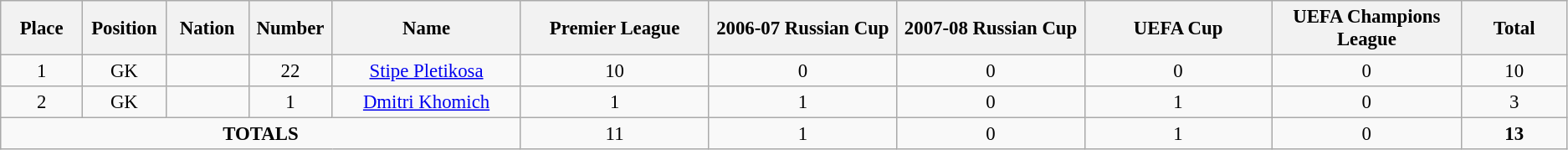<table class="wikitable" style="font-size: 95%; text-align: center;">
<tr>
<th width=60>Place</th>
<th width=60>Position</th>
<th width=60>Nation</th>
<th width=60>Number</th>
<th width=150>Name</th>
<th width=150>Premier League</th>
<th width=150>2006-07 Russian Cup</th>
<th width=150>2007-08 Russian Cup</th>
<th width=150>UEFA Cup</th>
<th width=150>UEFA Champions League</th>
<th width=80>Total</th>
</tr>
<tr>
<td>1</td>
<td>GK</td>
<td></td>
<td>22</td>
<td><a href='#'>Stipe Pletikosa</a></td>
<td>10</td>
<td>0</td>
<td>0</td>
<td>0</td>
<td>0</td>
<td>10</td>
</tr>
<tr>
<td>2</td>
<td>GK</td>
<td></td>
<td>1</td>
<td><a href='#'>Dmitri Khomich</a></td>
<td>1</td>
<td>1</td>
<td>0</td>
<td>1</td>
<td>0</td>
<td>3</td>
</tr>
<tr>
<td colspan="5"><strong>TOTALS</strong></td>
<td>11</td>
<td>1</td>
<td>0</td>
<td>1</td>
<td>0</td>
<td><strong>13</strong></td>
</tr>
</table>
